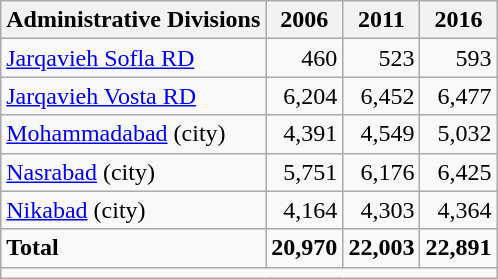<table class="wikitable">
<tr>
<th>Administrative Divisions</th>
<th>2006</th>
<th>2011</th>
<th>2016</th>
</tr>
<tr>
<td><a href='#'>Jarqavieh Sofla RD</a></td>
<td style="text-align: right;">460</td>
<td style="text-align: right;">523</td>
<td style="text-align: right;">593</td>
</tr>
<tr>
<td><a href='#'>Jarqavieh Vosta RD</a></td>
<td style="text-align: right;">6,204</td>
<td style="text-align: right;">6,452</td>
<td style="text-align: right;">6,477</td>
</tr>
<tr>
<td><a href='#'>Mohammadabad</a> (city)</td>
<td style="text-align: right;">4,391</td>
<td style="text-align: right;">4,549</td>
<td style="text-align: right;">5,032</td>
</tr>
<tr>
<td><a href='#'>Nasrabad</a> (city)</td>
<td style="text-align: right;">5,751</td>
<td style="text-align: right;">6,176</td>
<td style="text-align: right;">6,425</td>
</tr>
<tr>
<td><a href='#'>Nikabad</a> (city)</td>
<td style="text-align: right;">4,164</td>
<td style="text-align: right;">4,303</td>
<td style="text-align: right;">4,364</td>
</tr>
<tr>
<td><strong>Total</strong></td>
<td style="text-align: right;"><strong>20,970</strong></td>
<td style="text-align: right;"><strong>22,003</strong></td>
<td style="text-align: right;"><strong>22,891</strong></td>
</tr>
<tr>
<td colspan=4></td>
</tr>
</table>
